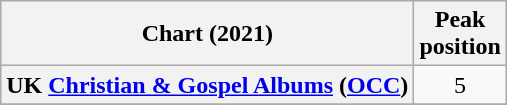<table class="wikitable sortable plainrowheaders" style="text-align:center">
<tr>
<th scope="col">Chart (2021)</th>
<th scope="col">Peak<br>position</th>
</tr>
<tr>
<th scope="row">UK <a href='#'>Christian & Gospel Albums</a> (<a href='#'>OCC</a>)</th>
<td>5</td>
</tr>
<tr>
</tr>
<tr>
</tr>
<tr>
</tr>
</table>
